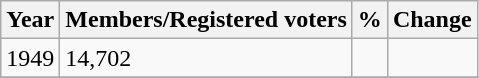<table class="wikitable">
<tr>
<th>Year</th>
<th>Members/Registered voters</th>
<th>%</th>
<th>Change</th>
</tr>
<tr>
<td>1949</td>
<td>14,702</td>
<td></td>
<td></td>
</tr>
<tr>
</tr>
</table>
